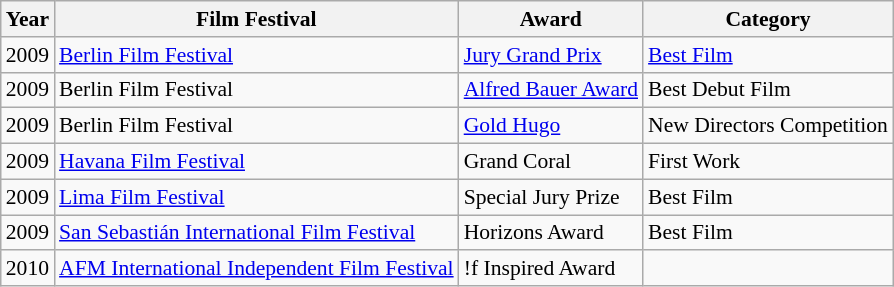<table class="wikitable" style="font-size:90%;">
<tr>
<th>Year</th>
<th>Film Festival</th>
<th>Award</th>
<th>Category</th>
</tr>
<tr>
<td>2009</td>
<td><a href='#'>Berlin Film Festival</a></td>
<td><a href='#'>Jury Grand Prix</a></td>
<td><a href='#'>Best Film</a></td>
</tr>
<tr>
<td>2009</td>
<td>Berlin Film Festival</td>
<td><a href='#'>Alfred Bauer Award</a></td>
<td>Best Debut Film</td>
</tr>
<tr>
<td>2009</td>
<td>Berlin Film Festival</td>
<td><a href='#'>Gold Hugo</a></td>
<td>New Directors Competition</td>
</tr>
<tr>
<td>2009</td>
<td><a href='#'>Havana Film Festival</a></td>
<td>Grand Coral</td>
<td>First Work</td>
</tr>
<tr>
<td>2009</td>
<td><a href='#'>Lima Film Festival</a></td>
<td>Special Jury Prize</td>
<td>Best Film</td>
</tr>
<tr>
<td>2009</td>
<td><a href='#'>San Sebastián International Film Festival</a></td>
<td>Horizons Award</td>
<td>Best Film</td>
</tr>
<tr>
<td>2010</td>
<td><a href='#'>AFM International Independent Film Festival</a></td>
<td>!f Inspired Award</td>
<td></td>
</tr>
</table>
